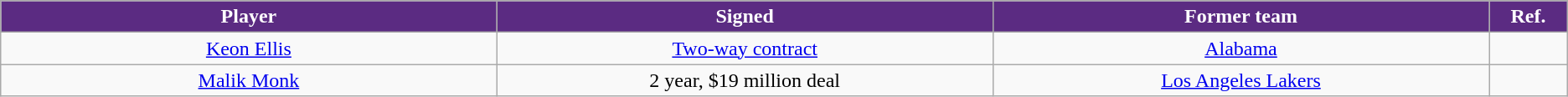<table class="wikitable sortable sortable" style="text-align: center">
<tr>
<th style="background:#5b2b82; color:white" width="10%">Player</th>
<th style="background:#5b2b82; color:white" width="10%">Signed</th>
<th style="background:#5b2b82; color:white" width="10%">Former team</th>
<th style="background:#5b2b82; color:white" width="1%" class="unsortable">Ref.</th>
</tr>
<tr>
<td><a href='#'>Keon Ellis</a></td>
<td><a href='#'>Two-way contract</a></td>
<td><a href='#'>Alabama</a></td>
<td></td>
</tr>
<tr>
<td><a href='#'>Malik Monk</a></td>
<td>2 year, $19 million deal</td>
<td><a href='#'>Los Angeles Lakers</a></td>
<td></td>
</tr>
</table>
